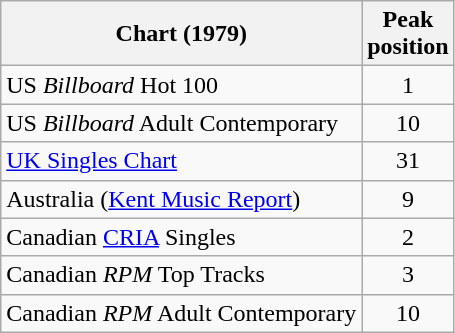<table class="wikitable sortable">
<tr>
<th>Chart (1979)</th>
<th>Peak<br>position</th>
</tr>
<tr>
<td>US <em>Billboard</em> Hot 100</td>
<td align="center">1</td>
</tr>
<tr>
<td>US <em>Billboard</em> Adult Contemporary</td>
<td align="center">10</td>
</tr>
<tr>
<td><a href='#'>UK Singles Chart</a></td>
<td align="center">31</td>
</tr>
<tr>
<td>Australia (<a href='#'>Kent Music Report</a>)</td>
<td align="center">9</td>
</tr>
<tr>
<td>Canadian <a href='#'>CRIA</a> Singles</td>
<td align="center">2</td>
</tr>
<tr>
<td>Canadian <em>RPM</em> Top Tracks</td>
<td align="center">3</td>
</tr>
<tr>
<td>Canadian <em>RPM</em> Adult Contemporary</td>
<td align="center">10</td>
</tr>
</table>
